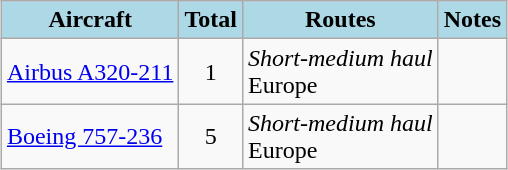<table class="wikitable" style="margin:1em auto;">
<tr>
<th style="background-color:lightblue;">Aircraft</th>
<th style="background-color:lightblue;">Total</th>
<th style="background-color:lightblue;">Routes</th>
<th style="background-color:lightblue;">Notes</th>
</tr>
<tr>
<td><a href='#'>Airbus A320-211</a></td>
<td align="center">1</td>
<td><em>Short-medium haul</em> <br> Europe</td>
<td></td>
</tr>
<tr>
<td><a href='#'>Boeing 757-236</a></td>
<td align="center">5</td>
<td><em>Short-medium haul</em> <br> Europe</td>
<td></td>
</tr>
</table>
